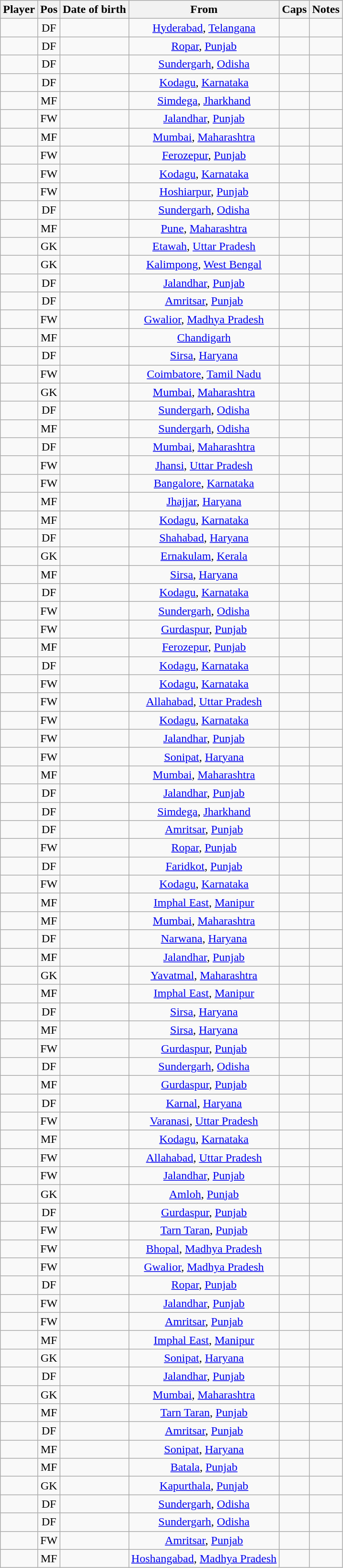<table class="wikitable sortable " style="text-align:center">
<tr>
<th>Player</th>
<th>Pos</th>
<th>Date of birth</th>
<th>From</th>
<th>Caps</th>
<th class="unsortable">Notes</th>
</tr>
<tr>
<td></td>
<td>DF</td>
<td></td>
<td><a href='#'>Hyderabad</a>, <a href='#'>Telangana</a></td>
<td></td>
<td></td>
</tr>
<tr>
<td></td>
<td>DF</td>
<td></td>
<td><a href='#'>Ropar</a>, <a href='#'>Punjab</a></td>
<td></td>
<td></td>
</tr>
<tr>
<td></td>
<td>DF</td>
<td></td>
<td><a href='#'>Sundergarh</a>, <a href='#'>Odisha</a></td>
<td></td>
<td></td>
</tr>
<tr>
<td></td>
<td>DF</td>
<td></td>
<td><a href='#'>Kodagu</a>, <a href='#'>Karnataka</a></td>
<td></td>
<td></td>
</tr>
<tr>
<td></td>
<td>MF</td>
<td></td>
<td><a href='#'>Simdega</a>, <a href='#'>Jharkhand</a></td>
<td></td>
<td></td>
</tr>
<tr>
<td></td>
<td>FW</td>
<td></td>
<td><a href='#'>Jalandhar</a>, <a href='#'>Punjab</a></td>
<td></td>
<td></td>
</tr>
<tr>
<td></td>
<td>MF</td>
<td></td>
<td><a href='#'>Mumbai</a>, <a href='#'>Maharashtra</a></td>
<td></td>
<td></td>
</tr>
<tr>
<td></td>
<td>FW</td>
<td></td>
<td><a href='#'>Ferozepur</a>, <a href='#'>Punjab</a></td>
<td></td>
<td></td>
</tr>
<tr>
<td></td>
<td>FW</td>
<td></td>
<td><a href='#'>Kodagu</a>, <a href='#'>Karnataka</a></td>
<td></td>
<td></td>
</tr>
<tr>
<td></td>
<td>FW</td>
<td></td>
<td><a href='#'>Hoshiarpur</a>, <a href='#'>Punjab</a></td>
<td></td>
<td></td>
</tr>
<tr>
<td></td>
<td>DF</td>
<td></td>
<td><a href='#'>Sundergarh</a>, <a href='#'>Odisha</a></td>
<td></td>
<td></td>
</tr>
<tr>
<td></td>
<td>MF</td>
<td></td>
<td><a href='#'>Pune</a>, <a href='#'>Maharashtra</a></td>
<td></td>
<td></td>
</tr>
<tr>
<td></td>
<td>GK</td>
<td></td>
<td><a href='#'>Etawah</a>, <a href='#'>Uttar Pradesh</a></td>
<td></td>
<td></td>
</tr>
<tr>
<td></td>
<td>GK</td>
<td></td>
<td><a href='#'>Kalimpong</a>, <a href='#'>West Bengal</a></td>
<td></td>
<td></td>
</tr>
<tr>
<td></td>
<td>DF</td>
<td></td>
<td><a href='#'>Jalandhar</a>, <a href='#'>Punjab</a></td>
<td></td>
<td></td>
</tr>
<tr>
<td></td>
<td>DF</td>
<td></td>
<td><a href='#'>Amritsar</a>, <a href='#'>Punjab</a></td>
<td></td>
<td></td>
</tr>
<tr>
<td></td>
<td>FW</td>
<td></td>
<td><a href='#'>Gwalior</a>, <a href='#'>Madhya Pradesh</a></td>
<td></td>
<td></td>
</tr>
<tr>
<td></td>
<td>MF</td>
<td></td>
<td><a href='#'>Chandigarh</a></td>
<td></td>
<td></td>
</tr>
<tr>
<td></td>
<td>DF</td>
<td></td>
<td><a href='#'>Sirsa</a>, <a href='#'>Haryana</a></td>
<td></td>
<td></td>
</tr>
<tr>
<td></td>
<td>FW</td>
<td></td>
<td><a href='#'>Coimbatore</a>, <a href='#'>Tamil Nadu</a></td>
<td></td>
<td></td>
</tr>
<tr>
<td></td>
<td>GK</td>
<td></td>
<td><a href='#'>Mumbai</a>, <a href='#'>Maharashtra</a></td>
<td></td>
<td></td>
</tr>
<tr>
<td></td>
<td>DF</td>
<td></td>
<td><a href='#'>Sundergarh</a>, <a href='#'>Odisha</a></td>
<td></td>
<td></td>
</tr>
<tr>
<td></td>
<td>MF</td>
<td></td>
<td><a href='#'>Sundergarh</a>, <a href='#'>Odisha</a></td>
<td></td>
<td></td>
</tr>
<tr>
<td></td>
<td>DF</td>
<td></td>
<td><a href='#'>Mumbai</a>, <a href='#'>Maharashtra</a></td>
<td></td>
<td></td>
</tr>
<tr>
<td></td>
<td>FW</td>
<td></td>
<td><a href='#'>Jhansi</a>, <a href='#'>Uttar Pradesh</a></td>
<td></td>
<td></td>
</tr>
<tr>
<td></td>
<td>FW</td>
<td></td>
<td><a href='#'>Bangalore</a>, <a href='#'>Karnataka</a></td>
<td></td>
<td></td>
</tr>
<tr>
<td></td>
<td>MF</td>
<td></td>
<td><a href='#'>Jhajjar</a>, <a href='#'>Haryana</a></td>
<td></td>
<td></td>
</tr>
<tr>
<td></td>
<td>MF</td>
<td></td>
<td><a href='#'>Kodagu</a>, <a href='#'>Karnataka</a></td>
<td></td>
<td></td>
</tr>
<tr>
<td></td>
<td>DF</td>
<td></td>
<td><a href='#'>Shahabad</a>, <a href='#'>Haryana</a></td>
<td></td>
<td></td>
</tr>
<tr>
<td></td>
<td>GK</td>
<td></td>
<td><a href='#'>Ernakulam</a>, <a href='#'>Kerala</a></td>
<td></td>
<td></td>
</tr>
<tr>
<td></td>
<td>MF</td>
<td></td>
<td><a href='#'>Sirsa</a>, <a href='#'>Haryana</a></td>
<td></td>
<td></td>
</tr>
<tr>
<td></td>
<td>DF</td>
<td></td>
<td><a href='#'>Kodagu</a>, <a href='#'>Karnataka</a></td>
<td></td>
<td></td>
</tr>
<tr>
<td></td>
<td>FW</td>
<td></td>
<td><a href='#'>Sundergarh</a>, <a href='#'>Odisha</a></td>
<td></td>
<td></td>
</tr>
<tr>
<td></td>
<td>FW</td>
<td></td>
<td><a href='#'>Gurdaspur</a>, <a href='#'>Punjab</a></td>
<td></td>
<td></td>
</tr>
<tr>
<td></td>
<td>MF</td>
<td></td>
<td><a href='#'>Ferozepur</a>, <a href='#'>Punjab</a></td>
<td></td>
<td></td>
</tr>
<tr>
<td></td>
<td>DF</td>
<td></td>
<td><a href='#'>Kodagu</a>, <a href='#'>Karnataka</a></td>
<td></td>
<td></td>
</tr>
<tr>
<td></td>
<td>FW</td>
<td></td>
<td><a href='#'>Kodagu</a>, <a href='#'>Karnataka</a></td>
<td></td>
<td></td>
</tr>
<tr>
<td></td>
<td>FW</td>
<td></td>
<td><a href='#'>Allahabad</a>, <a href='#'>Uttar Pradesh</a></td>
<td></td>
<td></td>
</tr>
<tr>
<td></td>
<td>FW</td>
<td></td>
<td><a href='#'>Kodagu</a>, <a href='#'>Karnataka</a></td>
<td></td>
<td></td>
</tr>
<tr>
<td></td>
<td>FW</td>
<td></td>
<td><a href='#'>Jalandhar</a>, <a href='#'>Punjab</a></td>
<td></td>
<td></td>
</tr>
<tr>
<td></td>
<td>FW</td>
<td></td>
<td><a href='#'>Sonipat</a>, <a href='#'>Haryana</a></td>
<td></td>
<td></td>
</tr>
<tr>
<td></td>
<td>MF</td>
<td></td>
<td><a href='#'>Mumbai</a>, <a href='#'>Maharashtra</a></td>
<td></td>
<td></td>
</tr>
<tr>
<td></td>
<td>DF</td>
<td></td>
<td><a href='#'>Jalandhar</a>, <a href='#'>Punjab</a></td>
<td></td>
<td></td>
</tr>
<tr>
<td></td>
<td>DF</td>
<td></td>
<td><a href='#'>Simdega</a>, <a href='#'>Jharkhand</a></td>
<td></td>
<td></td>
</tr>
<tr>
<td></td>
<td>DF</td>
<td></td>
<td><a href='#'>Amritsar</a>, <a href='#'>Punjab</a></td>
<td></td>
<td></td>
</tr>
<tr>
<td></td>
<td>FW</td>
<td></td>
<td><a href='#'>Ropar</a>, <a href='#'>Punjab</a></td>
<td></td>
<td></td>
</tr>
<tr>
<td></td>
<td>DF</td>
<td></td>
<td><a href='#'>Faridkot</a>, <a href='#'>Punjab</a></td>
<td></td>
<td></td>
</tr>
<tr>
<td></td>
<td>FW</td>
<td></td>
<td><a href='#'>Kodagu</a>, <a href='#'>Karnataka</a></td>
<td></td>
<td></td>
</tr>
<tr>
<td></td>
<td>MF</td>
<td></td>
<td><a href='#'>Imphal East</a>, <a href='#'>Manipur</a></td>
<td></td>
<td></td>
</tr>
<tr>
<td></td>
<td>MF</td>
<td></td>
<td><a href='#'>Mumbai</a>, <a href='#'>Maharashtra</a></td>
<td></td>
<td></td>
</tr>
<tr>
<td></td>
<td>DF</td>
<td></td>
<td><a href='#'>Narwana</a>, <a href='#'>Haryana</a></td>
<td></td>
<td></td>
</tr>
<tr>
<td></td>
<td>MF</td>
<td></td>
<td><a href='#'>Jalandhar</a>, <a href='#'>Punjab</a></td>
<td></td>
<td></td>
</tr>
<tr>
<td></td>
<td>GK</td>
<td></td>
<td><a href='#'>Yavatmal</a>, <a href='#'>Maharashtra</a></td>
<td></td>
<td></td>
</tr>
<tr>
<td></td>
<td>MF</td>
<td></td>
<td><a href='#'>Imphal East</a>, <a href='#'>Manipur</a></td>
<td></td>
<td></td>
</tr>
<tr>
<td></td>
<td>DF</td>
<td></td>
<td><a href='#'>Sirsa</a>, <a href='#'>Haryana</a></td>
<td></td>
<td></td>
</tr>
<tr>
<td></td>
<td>MF</td>
<td></td>
<td><a href='#'>Sirsa</a>, <a href='#'>Haryana</a></td>
<td></td>
<td></td>
</tr>
<tr>
<td></td>
<td>FW</td>
<td></td>
<td><a href='#'>Gurdaspur</a>, <a href='#'>Punjab</a></td>
<td></td>
<td></td>
</tr>
<tr>
<td></td>
<td>DF</td>
<td></td>
<td><a href='#'>Sundergarh</a>, <a href='#'>Odisha</a></td>
<td></td>
<td></td>
</tr>
<tr>
<td></td>
<td>MF</td>
<td></td>
<td><a href='#'>Gurdaspur</a>, <a href='#'>Punjab</a></td>
<td></td>
<td></td>
</tr>
<tr>
<td></td>
<td>DF</td>
<td></td>
<td><a href='#'>Karnal</a>, <a href='#'>Haryana</a></td>
<td></td>
<td></td>
</tr>
<tr>
<td></td>
<td>FW</td>
<td></td>
<td><a href='#'>Varanasi</a>, <a href='#'>Uttar Pradesh</a></td>
<td></td>
<td></td>
</tr>
<tr>
<td></td>
<td>MF</td>
<td></td>
<td><a href='#'>Kodagu</a>, <a href='#'>Karnataka</a></td>
<td></td>
<td></td>
</tr>
<tr>
<td></td>
<td>FW</td>
<td></td>
<td><a href='#'>Allahabad</a>, <a href='#'>Uttar Pradesh</a></td>
<td></td>
<td></td>
</tr>
<tr>
<td></td>
<td>FW</td>
<td></td>
<td><a href='#'>Jalandhar</a>, <a href='#'>Punjab</a></td>
<td></td>
<td></td>
</tr>
<tr>
<td></td>
<td>GK</td>
<td></td>
<td><a href='#'>Amloh</a>, <a href='#'>Punjab</a></td>
<td></td>
<td></td>
</tr>
<tr>
<td></td>
<td>DF</td>
<td></td>
<td><a href='#'>Gurdaspur</a>, <a href='#'>Punjab</a></td>
<td></td>
<td></td>
</tr>
<tr>
<td></td>
<td>FW</td>
<td></td>
<td><a href='#'>Tarn Taran</a>, <a href='#'>Punjab</a></td>
<td></td>
<td></td>
</tr>
<tr>
<td></td>
<td>FW</td>
<td></td>
<td><a href='#'>Bhopal</a>, <a href='#'>Madhya Pradesh</a></td>
<td></td>
<td></td>
</tr>
<tr>
<td></td>
<td>FW</td>
<td></td>
<td><a href='#'>Gwalior</a>, <a href='#'>Madhya Pradesh</a></td>
<td></td>
<td></td>
</tr>
<tr>
<td></td>
<td>DF</td>
<td></td>
<td><a href='#'>Ropar</a>, <a href='#'>Punjab</a></td>
<td></td>
<td></td>
</tr>
<tr>
<td></td>
<td>FW</td>
<td></td>
<td><a href='#'>Jalandhar</a>, <a href='#'>Punjab</a></td>
<td></td>
<td></td>
</tr>
<tr>
<td></td>
<td>FW</td>
<td></td>
<td><a href='#'>Amritsar</a>, <a href='#'>Punjab</a></td>
<td></td>
<td></td>
</tr>
<tr>
<td></td>
<td>MF</td>
<td></td>
<td><a href='#'>Imphal East</a>, <a href='#'>Manipur</a></td>
<td></td>
<td></td>
</tr>
<tr>
<td></td>
<td>GK</td>
<td></td>
<td><a href='#'>Sonipat</a>, <a href='#'>Haryana</a></td>
<td></td>
<td></td>
</tr>
<tr>
<td></td>
<td>DF</td>
<td></td>
<td><a href='#'>Jalandhar</a>, <a href='#'>Punjab</a></td>
<td></td>
<td></td>
</tr>
<tr>
<td></td>
<td>GK</td>
<td></td>
<td><a href='#'>Mumbai</a>, <a href='#'>Maharashtra</a></td>
<td></td>
<td></td>
</tr>
<tr>
<td></td>
<td>MF</td>
<td></td>
<td><a href='#'>Tarn Taran</a>, <a href='#'>Punjab</a></td>
<td></td>
<td></td>
</tr>
<tr>
<td></td>
<td>DF</td>
<td></td>
<td><a href='#'>Amritsar</a>, <a href='#'>Punjab</a></td>
<td></td>
<td></td>
</tr>
<tr>
<td></td>
<td>MF</td>
<td></td>
<td><a href='#'>Sonipat</a>, <a href='#'>Haryana</a></td>
<td></td>
<td></td>
</tr>
<tr>
<td></td>
<td>MF</td>
<td></td>
<td><a href='#'>Batala</a>, <a href='#'>Punjab</a></td>
<td></td>
<td></td>
</tr>
<tr>
<td></td>
<td>GK</td>
<td></td>
<td><a href='#'>Kapurthala</a>, <a href='#'>Punjab</a></td>
<td></td>
<td></td>
</tr>
<tr>
<td></td>
<td>DF</td>
<td></td>
<td><a href='#'>Sundergarh</a>, <a href='#'>Odisha</a></td>
<td></td>
<td></td>
</tr>
<tr>
<td></td>
<td>DF</td>
<td></td>
<td><a href='#'>Sundergarh</a>, <a href='#'>Odisha</a></td>
<td></td>
<td></td>
</tr>
<tr>
<td></td>
<td>FW</td>
<td></td>
<td><a href='#'>Amritsar</a>, <a href='#'>Punjab</a></td>
<td></td>
<td></td>
</tr>
<tr>
<td></td>
<td>MF</td>
<td></td>
<td><a href='#'>Hoshangabad</a>, <a href='#'>Madhya Pradesh</a></td>
<td></td>
<td></td>
</tr>
</table>
